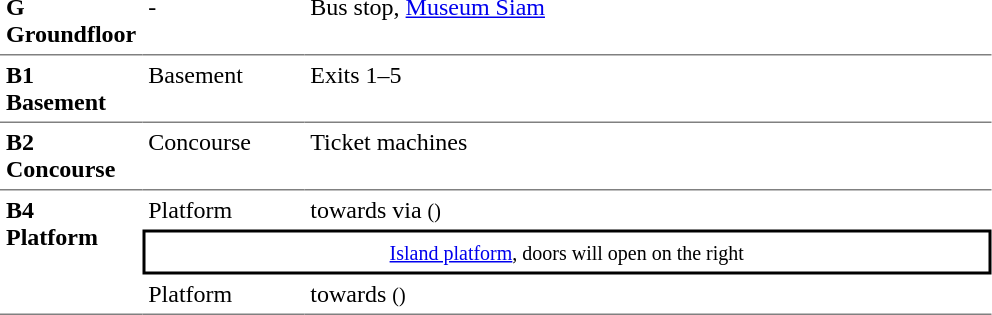<table table border=0 cellspacing=0 cellpadding=4>
<tr>
<td style = "border-bottom:solid 1px gray;" rowspan=1 valign=top><strong>G<br>Groundfloor<br></strong></td>
<td style = "border-bottom:solid 1px gray;" valign=top>-</td>
<td style = "border-bottom:solid 1px gray;" valign=top>Bus stop, <a href='#'>Museum Siam</a></td>
</tr>
<tr>
<td style = "border-bottom:solid 1px gray;" rowspan=1 valign=top><strong>B1<br>Basement<br></strong></td>
<td style = "border-bottom:solid 1px gray;" valign=top>Basement</td>
<td style = "border-bottom:solid 1px gray;" valign=top>Exits 1–5</td>
</tr>
<tr>
<td style = "border-bottom:solid 1px gray;" rowspan=1 valign=top><strong>B2<br>Concourse<br></strong></td>
<td style = "border-bottom:solid 1px gray;" valign=top>Concourse</td>
<td style = "border-bottom:solid 1px gray;" valign=top>Ticket machines</td>
</tr>
<tr>
<td style="border-bottom:solid 1px gray;" rowspan=3 valign=top width=50><strong>B4<br>Platform<br></strong></td>
<td width=100>Platform </td>
<td width=450> towards  via  <small>()</small></td>
</tr>
<tr>
<td style = "border-top:solid 2px black;border-right:solid 2px black;border-left:solid 2px black;border-bottom:solid 2px black; text-align:center;" colspan=2><small><a href='#'>Island platform</a>, doors will open on the right</small></td>
</tr>
<tr>
<td style="border-bottom:solid 1px gray;" width=100>Platform </td>
<td style="border-bottom:solid 1px gray;" width=450> towards  <small>()</small></td>
</tr>
</table>
